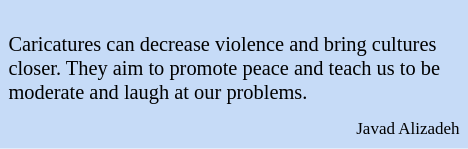<table class="toccolours" style="float: left; margin-left: 1em; margin-right: 1em; font-size: 85%; background:#c6dbf7; color:black; width:23em; max-width: 25%;" cellspacing="5">
<tr>
<td style="text-align: left;"><br>Caricatures can decrease violence and bring cultures closer. They aim to promote peace and teach us to be moderate and laugh at our problems.</td>
</tr>
<tr>
<td style="text-align: right;"><small>Javad Alizadeh</small></td>
</tr>
</table>
